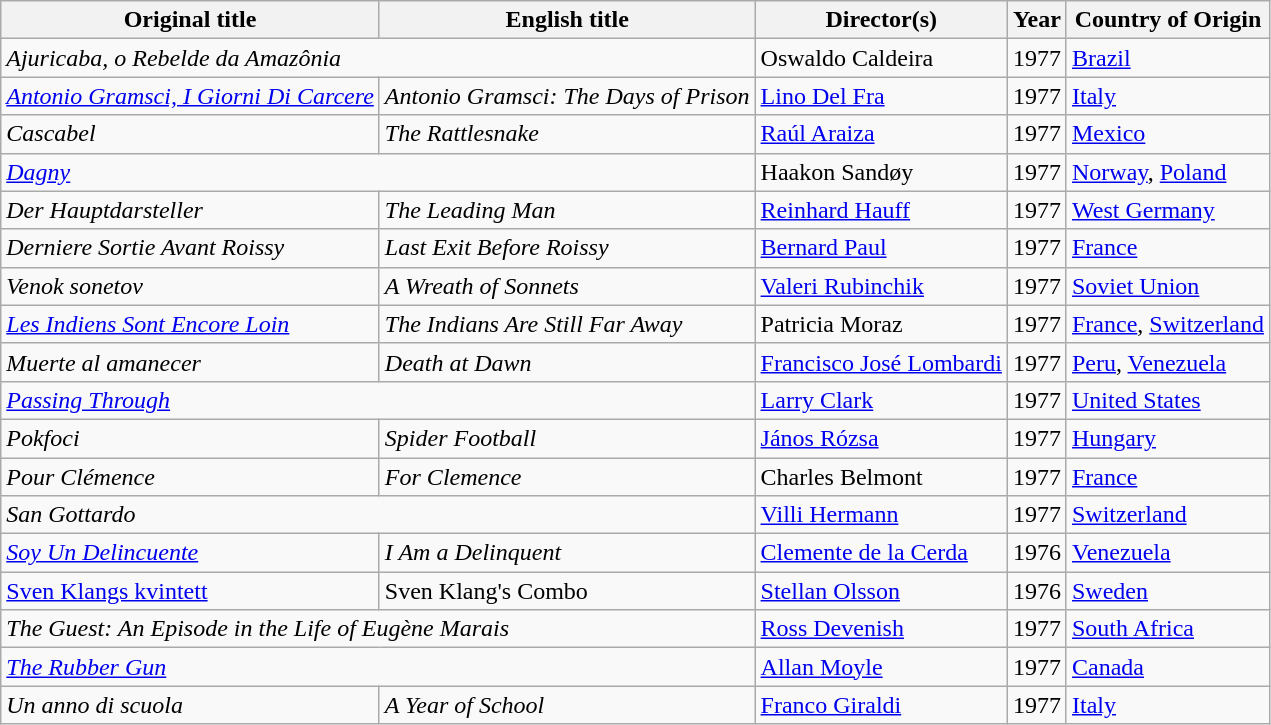<table class="wikitable sortable">
<tr>
<th>Original title</th>
<th>English title</th>
<th>Director(s)</th>
<th>Year</th>
<th>Country of Origin</th>
</tr>
<tr>
<td colspan="2"><em>Ajuricaba, o Rebelde da Amazônia</em></td>
<td>Oswaldo Caldeira</td>
<td>1977</td>
<td><a href='#'>Brazil</a></td>
</tr>
<tr>
<td><em><a href='#'>Antonio Gramsci, I Giorni Di Carcere</a></em></td>
<td><em>Antonio Gramsci: The Days of Prison</em></td>
<td><a href='#'>Lino Del Fra</a></td>
<td>1977</td>
<td><a href='#'>Italy</a></td>
</tr>
<tr>
<td><em>Cascabel</em></td>
<td><em>The Rattlesnake</em></td>
<td><a href='#'>Raúl Araiza</a></td>
<td>1977</td>
<td><a href='#'>Mexico</a></td>
</tr>
<tr>
<td colspan="2"><em><a href='#'>Dagny</a></em></td>
<td>Haakon Sandøy</td>
<td>1977</td>
<td><a href='#'>Norway</a>, <a href='#'>Poland</a></td>
</tr>
<tr>
<td><em>Der Hauptdarsteller</em></td>
<td><em>The Leading Man</em></td>
<td><a href='#'>Reinhard Hauff</a></td>
<td>1977</td>
<td><a href='#'>West Germany</a></td>
</tr>
<tr>
<td><em>Derniere Sortie Avant Roissy</em></td>
<td><em>Last Exit Before Roissy</em></td>
<td><a href='#'>Bernard Paul</a></td>
<td>1977</td>
<td><a href='#'>France</a></td>
</tr>
<tr>
<td><em>Venok sonetov</em></td>
<td><em>A Wreath of Sonnets</em></td>
<td><a href='#'>Valeri Rubinchik</a></td>
<td>1977</td>
<td><a href='#'>Soviet Union</a></td>
</tr>
<tr>
<td><em><a href='#'>Les Indiens Sont Encore Loin</a></em></td>
<td><em>The Indians Are Still Far Away</em></td>
<td>Patricia Moraz</td>
<td>1977</td>
<td><a href='#'>France</a>, <a href='#'>Switzerland</a></td>
</tr>
<tr>
<td><em>Muerte al amanecer</em></td>
<td><em>Death at Dawn</em></td>
<td><a href='#'>Francisco José Lombardi</a></td>
<td>1977</td>
<td><a href='#'>Peru</a>, <a href='#'>Venezuela</a></td>
</tr>
<tr>
<td colspan="2"><em><a href='#'>Passing Through</a></em></td>
<td><a href='#'>Larry Clark</a></td>
<td>1977</td>
<td><a href='#'>United States</a></td>
</tr>
<tr>
<td><em>Pokfoci</em></td>
<td><em>Spider Football</em></td>
<td><a href='#'>János Rózsa</a></td>
<td>1977</td>
<td><a href='#'>Hungary</a></td>
</tr>
<tr>
<td><em>Pour Clémence</em></td>
<td><em>For Clemence</em></td>
<td>Charles Belmont</td>
<td>1977</td>
<td><a href='#'>France</a></td>
</tr>
<tr>
<td colspan="2"><em>San Gottardo</em></td>
<td><a href='#'>Villi Hermann</a></td>
<td>1977</td>
<td><a href='#'>Switzerland</a></td>
</tr>
<tr>
<td><em><a href='#'>Soy Un Delincuente</a></em></td>
<td><em>I Am a Delinquent</em></td>
<td><a href='#'>Clemente de la Cerda</a></td>
<td>1976</td>
<td><a href='#'>Venezuela</a></td>
</tr>
<tr>
<td><a href='#'>Sven Klangs kvintett</a></td>
<td>Sven Klang's Combo</td>
<td><a href='#'>Stellan Olsson</a></td>
<td>1976</td>
<td><a href='#'>Sweden</a></td>
</tr>
<tr>
<td colspan="2"><em>The Guest: An Episode in the Life of Eugène Marais</em></td>
<td><a href='#'>Ross Devenish</a></td>
<td>1977</td>
<td><a href='#'>South Africa</a></td>
</tr>
<tr>
<td colspan="2"><em><a href='#'>The Rubber Gun</a></em></td>
<td><a href='#'>Allan Moyle</a></td>
<td>1977</td>
<td><a href='#'>Canada</a></td>
</tr>
<tr>
<td><em>Un anno di scuola</em></td>
<td><em>A Year of School</em></td>
<td><a href='#'>Franco Giraldi</a></td>
<td>1977</td>
<td><a href='#'>Italy</a></td>
</tr>
</table>
